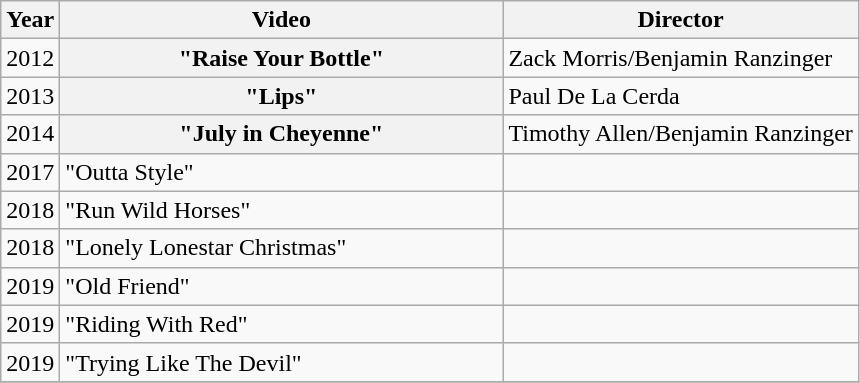<table class="wikitable plainrowheaders">
<tr>
<th>Year</th>
<th style="width:18em;">Video</th>
<th>Director</th>
</tr>
<tr>
<td>2012</td>
<th scope="row">"Raise Your Bottle"</th>
<td>Zack Morris/Benjamin Ranzinger</td>
</tr>
<tr>
<td>2013</td>
<th scope="row">"Lips"</th>
<td>Paul De La Cerda</td>
</tr>
<tr>
<td>2014</td>
<th scope="row">"July in Cheyenne"</th>
<td>Timothy Allen/Benjamin Ranzinger</td>
</tr>
<tr>
<td>2017</td>
<td>"Outta Style"</td>
<td></td>
</tr>
<tr>
<td>2018</td>
<td>"Run Wild Horses"</td>
<td></td>
</tr>
<tr>
<td>2018</td>
<td>"Lonely Lonestar Christmas"</td>
<td></td>
</tr>
<tr>
<td>2019</td>
<td>"Old Friend"</td>
<td></td>
</tr>
<tr>
<td>2019</td>
<td>"Riding With Red"</td>
<td></td>
</tr>
<tr>
<td>2019</td>
<td>"Trying Like The Devil"</td>
<td></td>
</tr>
<tr>
</tr>
</table>
